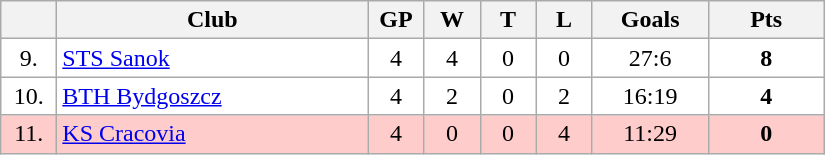<table class="wikitable">
<tr>
<th width="30"></th>
<th width="200">Club</th>
<th width="30">GP</th>
<th width="30">W</th>
<th width="30">T</th>
<th width="30">L</th>
<th width="70">Goals</th>
<th width="70">Pts</th>
</tr>
<tr bgcolor="#FFFFFF" align="center">
<td>9.</td>
<td align="left"><a href='#'>STS Sanok</a></td>
<td>4</td>
<td>4</td>
<td>0</td>
<td>0</td>
<td>27:6</td>
<td><strong>8</strong></td>
</tr>
<tr bgcolor="#FFFFFF" align="center">
<td>10.</td>
<td align="left"><a href='#'>BTH Bydgoszcz</a></td>
<td>4</td>
<td>2</td>
<td>0</td>
<td>2</td>
<td>16:19</td>
<td><strong>4</strong></td>
</tr>
<tr bgcolor="#FFCCCC" align="center">
<td>11.</td>
<td align="left"><a href='#'>KS Cracovia</a></td>
<td>4</td>
<td>0</td>
<td>0</td>
<td>4</td>
<td>11:29</td>
<td><strong>0</strong></td>
</tr>
</table>
